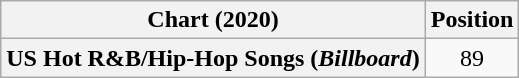<table class="wikitable plainrowheaders" style="text-align:center">
<tr>
<th scope="col">Chart (2020)</th>
<th scope="col">Position</th>
</tr>
<tr>
<th scope="row">US Hot R&B/Hip-Hop Songs (<em>Billboard</em>)</th>
<td>89</td>
</tr>
</table>
